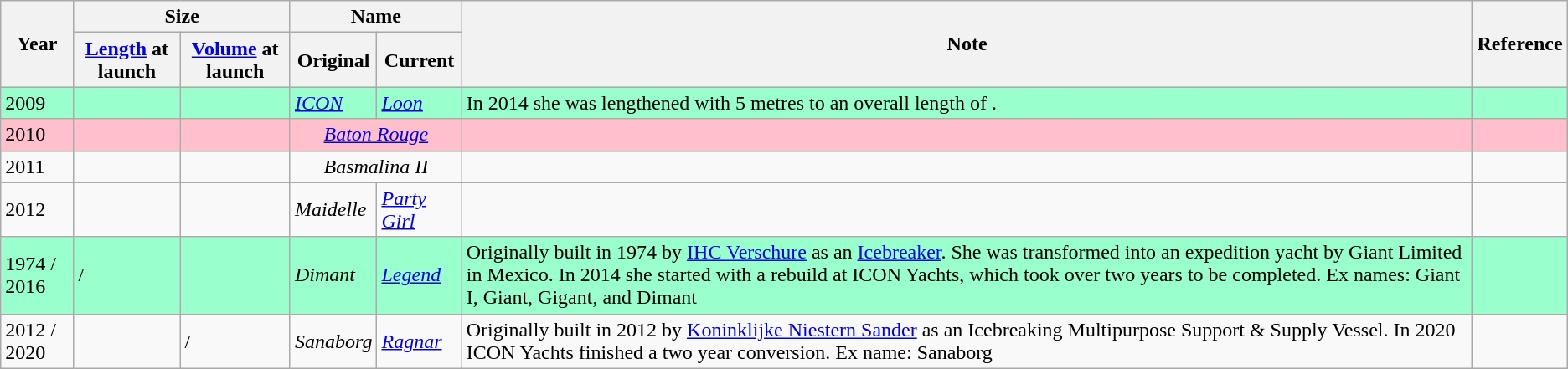<table class="wikitable sortable">
<tr style="vertical-align:center">
<th rowspan="2">Year</th>
<th colspan="2">Size</th>
<th colspan="2">Name</th>
<th rowspan="2">Note</th>
<th rowspan="2">Reference</th>
</tr>
<tr>
<th><a href='#'>Length</a> at launch</th>
<th><a href='#'>Volume</a> at launch</th>
<th>Original</th>
<th>Current</th>
</tr>
<tr style=background-color:#9FC>
<td>2009</td>
<td></td>
<td></td>
<td><em><a href='#'>ICON</a></em></td>
<td><em><a href='#'>Loon</a></em></td>
<td>In 2014 she was lengthened with 5 metres to an overall length of .</td>
<td></td>
</tr>
<tr style=background-color:Pink>
<td>2010</td>
<td></td>
<td></td>
<td colspan="2" align=center><em><a href='#'>Baton Rouge</a></em></td>
<td></td>
<td></td>
</tr>
<tr>
<td>2011</td>
<td></td>
<td></td>
<td colspan="2" align=center><em>Basmalina II</em></td>
<td></td>
<td></td>
</tr>
<tr>
<td>2012</td>
<td></td>
<td></td>
<td><em>Maidelle</em></td>
<td><em><a href='#'>Party Girl</a></em></td>
<td></td>
<td></td>
</tr>
<tr style=background-color:#9FC>
<td>1974 / 2016</td>
<td> / </td>
<td></td>
<td><em>Dimant</em></td>
<td><em><a href='#'>Legend</a></em></td>
<td>Originally built in 1974 by <a href='#'>IHC Verschure</a> as an <a href='#'>Icebreaker</a>. She was transformed into an expedition yacht by Giant Limited in Mexico. In 2014 she started with a rebuild at ICON Yachts, which took over two years to be completed. Ex names: Giant I, Giant, Gigant, and Dimant</td>
<td></td>
</tr>
<tr>
<td>2012 / 2020</td>
<td></td>
<td> / </td>
<td><em>Sanaborg</em></td>
<td><em><a href='#'>Ragnar</a></em></td>
<td>Originally built in 2012 by <a href='#'>Koninklijke Niestern Sander</a> as an Icebreaking Multipurpose Support & Supply Vessel. In 2020 ICON Yachts finished a two year conversion. Ex name: Sanaborg</td>
<td></td>
</tr>
</table>
